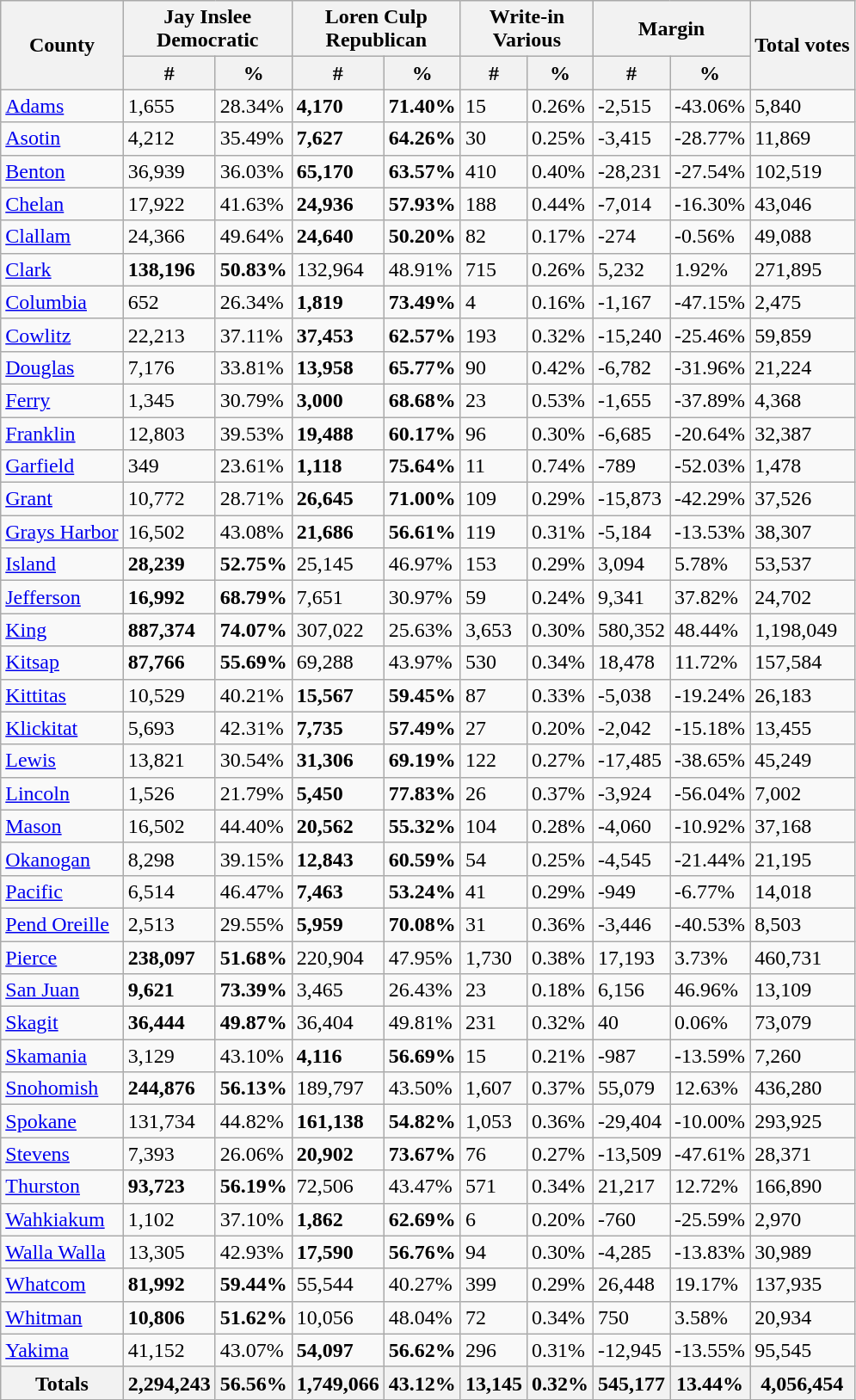<table class="wikitable sortable">
<tr>
<th rowspan="2" scope="col">County</th>
<th colspan="2" scope="col">Jay Inslee<br>Democratic</th>
<th colspan="2" scope="col">Loren Culp<br>Republican</th>
<th colspan="2" scope="col">Write-in<br>Various</th>
<th colspan="2" scope="col">Margin</th>
<th rowspan="2" scope="col">Total votes</th>
</tr>
<tr>
<th>#</th>
<th>%</th>
<th>#</th>
<th>%</th>
<th>#</th>
<th>%</th>
<th>#</th>
<th>%</th>
</tr>
<tr>
<td><a href='#'>Adams</a></td>
<td>1,655</td>
<td>28.34%</td>
<td><strong>4,170</strong></td>
<td><strong>71.40%</strong></td>
<td>15</td>
<td>0.26%</td>
<td>-2,515</td>
<td>-43.06%</td>
<td>5,840</td>
</tr>
<tr>
<td><a href='#'>Asotin</a></td>
<td>4,212</td>
<td>35.49%</td>
<td><strong>7,627</strong></td>
<td><strong>64.26%</strong></td>
<td>30</td>
<td>0.25%</td>
<td>-3,415</td>
<td>-28.77%</td>
<td>11,869</td>
</tr>
<tr>
<td><a href='#'>Benton</a></td>
<td>36,939</td>
<td>36.03%</td>
<td><strong>65,170</strong></td>
<td><strong>63.57%</strong></td>
<td>410</td>
<td>0.40%</td>
<td>-28,231</td>
<td>-27.54%</td>
<td>102,519</td>
</tr>
<tr>
<td><a href='#'>Chelan</a></td>
<td>17,922</td>
<td>41.63%</td>
<td><strong>24,936</strong></td>
<td><strong>57.93%</strong></td>
<td>188</td>
<td>0.44%</td>
<td>-7,014</td>
<td>-16.30%</td>
<td>43,046</td>
</tr>
<tr>
<td><a href='#'>Clallam</a></td>
<td>24,366</td>
<td>49.64%</td>
<td><strong>24,640</strong></td>
<td><strong>50.20%</strong></td>
<td>82</td>
<td>0.17%</td>
<td>-274</td>
<td>-0.56%</td>
<td>49,088</td>
</tr>
<tr>
<td><a href='#'>Clark</a></td>
<td><strong>138,196</strong></td>
<td><strong>50.83%</strong></td>
<td>132,964</td>
<td>48.91%</td>
<td>715</td>
<td>0.26%</td>
<td>5,232</td>
<td>1.92%</td>
<td>271,895</td>
</tr>
<tr>
<td><a href='#'>Columbia</a></td>
<td>652</td>
<td>26.34%</td>
<td><strong>1,819</strong></td>
<td><strong>73.49%</strong></td>
<td>4</td>
<td>0.16%</td>
<td>-1,167</td>
<td>-47.15%</td>
<td>2,475</td>
</tr>
<tr>
<td><a href='#'>Cowlitz</a></td>
<td>22,213</td>
<td>37.11%</td>
<td><strong>37,453</strong></td>
<td><strong>62.57%</strong></td>
<td>193</td>
<td>0.32%</td>
<td>-15,240</td>
<td>-25.46%</td>
<td>59,859</td>
</tr>
<tr>
<td><a href='#'>Douglas</a></td>
<td>7,176</td>
<td>33.81%</td>
<td><strong>13,958</strong></td>
<td><strong>65.77%</strong></td>
<td>90</td>
<td>0.42%</td>
<td>-6,782</td>
<td>-31.96%</td>
<td>21,224</td>
</tr>
<tr>
<td><a href='#'>Ferry</a></td>
<td>1,345</td>
<td>30.79%</td>
<td><strong>3,000</strong></td>
<td><strong>68.68%</strong></td>
<td>23</td>
<td>0.53%</td>
<td>-1,655</td>
<td>-37.89%</td>
<td>4,368</td>
</tr>
<tr>
<td><a href='#'>Franklin</a></td>
<td>12,803</td>
<td>39.53%</td>
<td><strong>19,488</strong></td>
<td><strong>60.17%</strong></td>
<td>96</td>
<td>0.30%</td>
<td>-6,685</td>
<td>-20.64%</td>
<td>32,387</td>
</tr>
<tr>
<td><a href='#'>Garfield</a></td>
<td>349</td>
<td>23.61%</td>
<td><strong>1,118</strong></td>
<td><strong>75.64%</strong></td>
<td>11</td>
<td>0.74%</td>
<td>-789</td>
<td>-52.03%</td>
<td>1,478</td>
</tr>
<tr>
<td><a href='#'>Grant</a></td>
<td>10,772</td>
<td>28.71%</td>
<td><strong>26,645</strong></td>
<td><strong>71.00%</strong></td>
<td>109</td>
<td>0.29%</td>
<td>-15,873</td>
<td>-42.29%</td>
<td>37,526</td>
</tr>
<tr>
<td><a href='#'>Grays Harbor</a></td>
<td>16,502</td>
<td>43.08%</td>
<td><strong>21,686</strong></td>
<td><strong>56.61%</strong></td>
<td>119</td>
<td>0.31%</td>
<td>-5,184</td>
<td>-13.53%</td>
<td>38,307</td>
</tr>
<tr>
<td><a href='#'>Island</a></td>
<td><strong>28,239</strong></td>
<td><strong>52.75%</strong></td>
<td>25,145</td>
<td>46.97%</td>
<td>153</td>
<td>0.29%</td>
<td>3,094</td>
<td>5.78%</td>
<td>53,537</td>
</tr>
<tr>
<td><a href='#'>Jefferson</a></td>
<td><strong>16,992</strong></td>
<td><strong>68.79%</strong></td>
<td>7,651</td>
<td>30.97%</td>
<td>59</td>
<td>0.24%</td>
<td>9,341</td>
<td>37.82%</td>
<td>24,702</td>
</tr>
<tr>
<td><a href='#'>King</a></td>
<td><strong>887,374</strong></td>
<td><strong>74.07%</strong></td>
<td>307,022</td>
<td>25.63%</td>
<td>3,653</td>
<td>0.30%</td>
<td>580,352</td>
<td>48.44%</td>
<td>1,198,049</td>
</tr>
<tr>
<td><a href='#'>Kitsap</a></td>
<td><strong>87,766</strong></td>
<td><strong>55.69%</strong></td>
<td>69,288</td>
<td>43.97%</td>
<td>530</td>
<td>0.34%</td>
<td>18,478</td>
<td>11.72%</td>
<td>157,584</td>
</tr>
<tr>
<td><a href='#'>Kittitas</a></td>
<td>10,529</td>
<td>40.21%</td>
<td><strong>15,567</strong></td>
<td><strong>59.45%</strong></td>
<td>87</td>
<td>0.33%</td>
<td>-5,038</td>
<td>-19.24%</td>
<td>26,183</td>
</tr>
<tr>
<td><a href='#'>Klickitat</a></td>
<td>5,693</td>
<td>42.31%</td>
<td><strong>7,735</strong></td>
<td><strong>57.49%</strong></td>
<td>27</td>
<td>0.20%</td>
<td>-2,042</td>
<td>-15.18%</td>
<td>13,455</td>
</tr>
<tr>
<td><a href='#'>Lewis</a></td>
<td>13,821</td>
<td>30.54%</td>
<td><strong>31,306</strong></td>
<td><strong>69.19%</strong></td>
<td>122</td>
<td>0.27%</td>
<td>-17,485</td>
<td>-38.65%</td>
<td>45,249</td>
</tr>
<tr>
<td><a href='#'>Lincoln</a></td>
<td>1,526</td>
<td>21.79%</td>
<td><strong>5,450</strong></td>
<td><strong>77.83%</strong></td>
<td>26</td>
<td>0.37%</td>
<td>-3,924</td>
<td>-56.04%</td>
<td>7,002</td>
</tr>
<tr>
<td><a href='#'>Mason</a></td>
<td>16,502</td>
<td>44.40%</td>
<td><strong>20,562</strong></td>
<td><strong>55.32%</strong></td>
<td>104</td>
<td>0.28%</td>
<td>-4,060</td>
<td>-10.92%</td>
<td>37,168</td>
</tr>
<tr>
<td><a href='#'>Okanogan</a></td>
<td>8,298</td>
<td>39.15%</td>
<td><strong>12,843</strong></td>
<td><strong>60.59%</strong></td>
<td>54</td>
<td>0.25%</td>
<td>-4,545</td>
<td>-21.44%</td>
<td>21,195</td>
</tr>
<tr>
<td><a href='#'>Pacific</a></td>
<td>6,514</td>
<td>46.47%</td>
<td><strong>7,463</strong></td>
<td><strong>53.24%</strong></td>
<td>41</td>
<td>0.29%</td>
<td>-949</td>
<td>-6.77%</td>
<td>14,018</td>
</tr>
<tr>
<td><a href='#'>Pend Oreille</a></td>
<td>2,513</td>
<td>29.55%</td>
<td><strong>5,959</strong></td>
<td><strong>70.08%</strong></td>
<td>31</td>
<td>0.36%</td>
<td>-3,446</td>
<td>-40.53%</td>
<td>8,503</td>
</tr>
<tr>
<td><a href='#'>Pierce</a></td>
<td><strong>238,097</strong></td>
<td><strong>51.68%</strong></td>
<td>220,904</td>
<td>47.95%</td>
<td>1,730</td>
<td>0.38%</td>
<td>17,193</td>
<td>3.73%</td>
<td>460,731</td>
</tr>
<tr>
<td><a href='#'>San Juan</a></td>
<td><strong>9,621</strong></td>
<td><strong>73.39%</strong></td>
<td>3,465</td>
<td>26.43%</td>
<td>23</td>
<td>0.18%</td>
<td>6,156</td>
<td>46.96%</td>
<td>13,109</td>
</tr>
<tr>
<td><a href='#'>Skagit</a></td>
<td><strong>36,444</strong></td>
<td><strong>49.87%</strong></td>
<td>36,404</td>
<td>49.81%</td>
<td>231</td>
<td>0.32%</td>
<td>40</td>
<td>0.06%</td>
<td>73,079</td>
</tr>
<tr>
<td><a href='#'>Skamania</a></td>
<td>3,129</td>
<td>43.10%</td>
<td><strong>4,116</strong></td>
<td><strong>56.69%</strong></td>
<td>15</td>
<td>0.21%</td>
<td>-987</td>
<td>-13.59%</td>
<td>7,260</td>
</tr>
<tr>
<td><a href='#'>Snohomish</a></td>
<td><strong>244,876</strong></td>
<td><strong>56.13%</strong></td>
<td>189,797</td>
<td>43.50%</td>
<td>1,607</td>
<td>0.37%</td>
<td>55,079</td>
<td>12.63%</td>
<td>436,280</td>
</tr>
<tr>
<td><a href='#'>Spokane</a></td>
<td>131,734</td>
<td>44.82%</td>
<td><strong>161,138</strong></td>
<td><strong>54.82%</strong></td>
<td>1,053</td>
<td>0.36%</td>
<td>-29,404</td>
<td>-10.00%</td>
<td>293,925</td>
</tr>
<tr>
<td><a href='#'>Stevens</a></td>
<td>7,393</td>
<td>26.06%</td>
<td><strong>20,902</strong></td>
<td><strong>73.67%</strong></td>
<td>76</td>
<td>0.27%</td>
<td>-13,509</td>
<td>-47.61%</td>
<td>28,371</td>
</tr>
<tr>
<td><a href='#'>Thurston</a></td>
<td><strong>93,723</strong></td>
<td><strong>56.19%</strong></td>
<td>72,506</td>
<td>43.47%</td>
<td>571</td>
<td>0.34%</td>
<td>21,217</td>
<td>12.72%</td>
<td>166,890</td>
</tr>
<tr>
<td><a href='#'>Wahkiakum</a></td>
<td>1,102</td>
<td>37.10%</td>
<td><strong>1,862</strong></td>
<td><strong>62.69%</strong></td>
<td>6</td>
<td>0.20%</td>
<td>-760</td>
<td>-25.59%</td>
<td>2,970</td>
</tr>
<tr>
<td><a href='#'>Walla Walla</a></td>
<td>13,305</td>
<td>42.93%</td>
<td><strong>17,590</strong></td>
<td><strong>56.76%</strong></td>
<td>94</td>
<td>0.30%</td>
<td>-4,285</td>
<td>-13.83%</td>
<td>30,989</td>
</tr>
<tr>
<td><a href='#'>Whatcom</a></td>
<td><strong>81,992</strong></td>
<td><strong>59.44%</strong></td>
<td>55,544</td>
<td>40.27%</td>
<td>399</td>
<td>0.29%</td>
<td>26,448</td>
<td>19.17%</td>
<td>137,935</td>
</tr>
<tr>
<td><a href='#'>Whitman</a></td>
<td><strong>10,806</strong></td>
<td><strong>51.62%</strong></td>
<td>10,056</td>
<td>48.04%</td>
<td>72</td>
<td>0.34%</td>
<td>750</td>
<td>3.58%</td>
<td>20,934</td>
</tr>
<tr>
<td><a href='#'>Yakima</a></td>
<td>41,152</td>
<td>43.07%</td>
<td><strong>54,097</strong></td>
<td><strong>56.62%</strong></td>
<td>296</td>
<td>0.31%</td>
<td>-12,945</td>
<td>-13.55%</td>
<td>95,545</td>
</tr>
<tr>
<th>Totals</th>
<th>2,294,243</th>
<th>56.56%</th>
<th>1,749,066</th>
<th>43.12%</th>
<th>13,145</th>
<th>0.32%</th>
<th>545,177</th>
<th>13.44%</th>
<th>4,056,454</th>
</tr>
</table>
